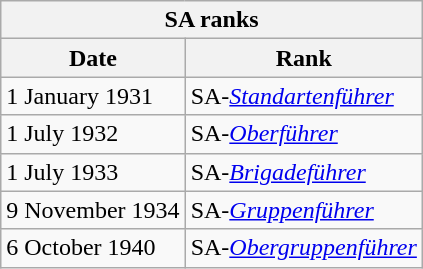<table class="wikitable float-right">
<tr>
<th colspan="2">SA ranks</th>
</tr>
<tr>
<th>Date</th>
<th>Rank</th>
</tr>
<tr>
<td>1 January 1931</td>
<td>SA-<em><a href='#'>Standartenführer</a></em></td>
</tr>
<tr>
<td>1 July 1932</td>
<td>SA-<em><a href='#'>Oberführer</a></em></td>
</tr>
<tr>
<td>1 July 1933</td>
<td>SA-<em><a href='#'>Brigadeführer</a></em></td>
</tr>
<tr>
<td>9 November 1934</td>
<td>SA-<em><a href='#'>Gruppenführer</a></em></td>
</tr>
<tr>
<td>6 October 1940</td>
<td>SA-<em><a href='#'>Obergruppenführer</a></em></td>
</tr>
</table>
